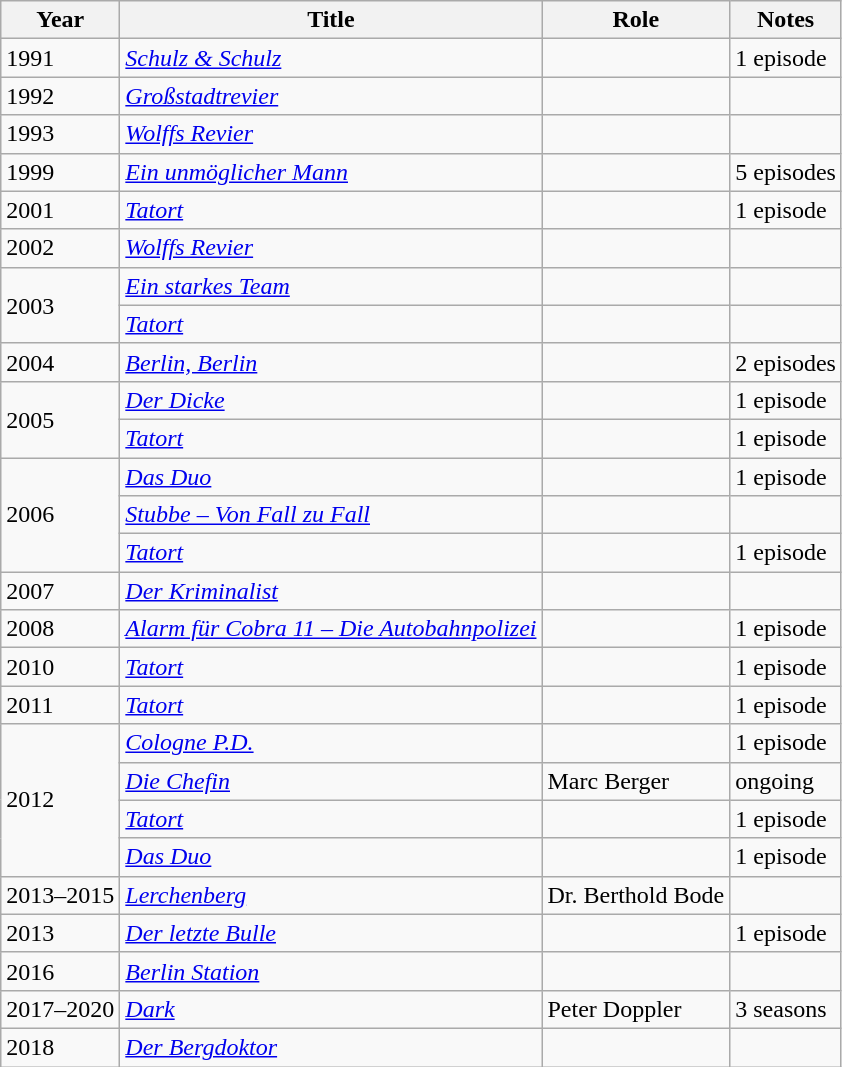<table class="wikitable sortable">
<tr>
<th>Year</th>
<th>Title</th>
<th>Role</th>
<th class="unsortable">Notes</th>
</tr>
<tr>
<td>1991</td>
<td><em><a href='#'>Schulz & Schulz</a></em></td>
<td></td>
<td>1 episode</td>
</tr>
<tr>
<td>1992</td>
<td><em><a href='#'>Großstadtrevier</a></em></td>
<td></td>
<td></td>
</tr>
<tr>
<td>1993</td>
<td><em><a href='#'>Wolffs Revier</a></em></td>
<td></td>
<td></td>
</tr>
<tr>
<td>1999</td>
<td><em><a href='#'>Ein unmöglicher Mann</a></em></td>
<td></td>
<td>5 episodes</td>
</tr>
<tr>
<td>2001</td>
<td><em><a href='#'>Tatort</a></em></td>
<td></td>
<td>1 episode</td>
</tr>
<tr>
<td>2002</td>
<td><em><a href='#'>Wolffs Revier</a></em></td>
<td></td>
<td></td>
</tr>
<tr>
<td rowspan=2>2003</td>
<td><em><a href='#'>Ein starkes Team</a></em></td>
<td></td>
<td></td>
</tr>
<tr>
<td><em><a href='#'>Tatort</a></em></td>
<td></td>
<td></td>
</tr>
<tr>
<td>2004</td>
<td><em><a href='#'>Berlin, Berlin</a></em></td>
<td></td>
<td>2 episodes</td>
</tr>
<tr>
<td rowspan=2>2005</td>
<td><em><a href='#'>Der Dicke</a></em></td>
<td></td>
<td>1 episode</td>
</tr>
<tr>
<td><em><a href='#'>Tatort</a></em></td>
<td></td>
<td>1 episode</td>
</tr>
<tr>
<td rowspan=3>2006</td>
<td><em><a href='#'>Das Duo</a></em></td>
<td></td>
<td>1 episode</td>
</tr>
<tr>
<td><em><a href='#'>Stubbe – Von Fall zu Fall</a></em></td>
<td></td>
<td></td>
</tr>
<tr>
<td><em><a href='#'>Tatort</a></em></td>
<td></td>
<td>1 episode</td>
</tr>
<tr>
<td>2007</td>
<td><em><a href='#'>Der Kriminalist</a></em></td>
<td></td>
<td></td>
</tr>
<tr>
<td>2008</td>
<td><em><a href='#'>Alarm für Cobra 11 – Die Autobahnpolizei</a></em></td>
<td></td>
<td>1 episode</td>
</tr>
<tr>
<td>2010</td>
<td><em><a href='#'>Tatort</a></em></td>
<td></td>
<td>1 episode</td>
</tr>
<tr>
<td>2011</td>
<td><em><a href='#'>Tatort</a></em></td>
<td></td>
<td>1 episode</td>
</tr>
<tr>
<td rowspan=4>2012</td>
<td><em><a href='#'>Cologne P.D.</a></em></td>
<td></td>
<td>1 episode</td>
</tr>
<tr>
<td><em><a href='#'>Die Chefin</a></em></td>
<td>Marc Berger</td>
<td>ongoing</td>
</tr>
<tr>
<td><em><a href='#'>Tatort</a></em></td>
<td></td>
<td>1 episode</td>
</tr>
<tr>
<td><em><a href='#'>Das Duo</a></em></td>
<td></td>
<td>1 episode</td>
</tr>
<tr>
<td>2013–2015</td>
<td><em><a href='#'>Lerchenberg</a></em></td>
<td>Dr. Berthold Bode</td>
<td></td>
</tr>
<tr>
<td>2013</td>
<td><em><a href='#'>Der letzte Bulle</a></em></td>
<td></td>
<td>1 episode</td>
</tr>
<tr>
<td>2016</td>
<td><em><a href='#'>Berlin Station</a></em></td>
<td></td>
<td></td>
</tr>
<tr>
<td>2017–2020</td>
<td><em><a href='#'>Dark</a></em></td>
<td>Peter Doppler</td>
<td>3 seasons</td>
</tr>
<tr>
<td>2018</td>
<td><em><a href='#'>Der Bergdoktor</a></em></td>
<td></td>
<td></td>
</tr>
</table>
